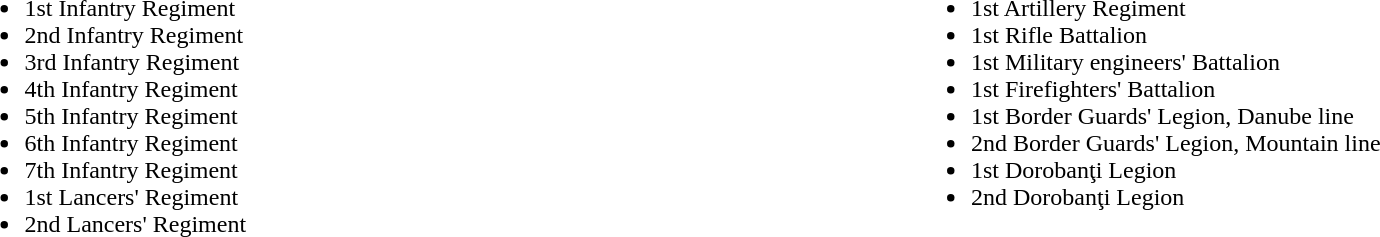<table width="100%" border=0>
<tr>
<td width="50%" valign="top"><br><ul><li>1st Infantry Regiment</li><li>2nd Infantry Regiment</li><li>3rd Infantry Regiment</li><li>4th Infantry Regiment</li><li>5th Infantry Regiment</li><li>6th Infantry Regiment</li><li>7th Infantry Regiment</li><li>1st Lancers' Regiment</li><li>2nd Lancers' Regiment</li></ul></td>
<td width="50%" valign="top"><br><ul><li>1st Artillery Regiment</li><li>1st Rifle Battalion</li><li>1st Military engineers' Battalion</li><li>1st Firefighters' Battalion</li><li>1st Border Guards' Legion, Danube line</li><li>2nd Border Guards' Legion, Mountain line</li><li>1st Dorobanţi Legion</li><li>2nd Dorobanţi Legion</li></ul></td>
</tr>
</table>
